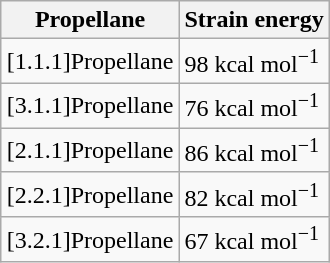<table class="wikitable" style="float:right; border:1px solid #BBB;margin:0 0 0 1em">
<tr>
<th>Propellane</th>
<th>Strain energy</th>
</tr>
<tr>
<td>[1.1.1]Propellane</td>
<td>98 kcal mol<sup>−1</sup></td>
</tr>
<tr>
<td>[3.1.1]Propellane</td>
<td>76 kcal mol<sup>−1</sup></td>
</tr>
<tr>
<td>[2.1.1]Propellane</td>
<td>86 kcal mol<sup>−1</sup></td>
</tr>
<tr>
<td>[2.2.1]Propellane</td>
<td>82 kcal mol<sup>−1</sup></td>
</tr>
<tr>
<td>[3.2.1]Propellane</td>
<td>67 kcal mol<sup>−1</sup></td>
</tr>
</table>
